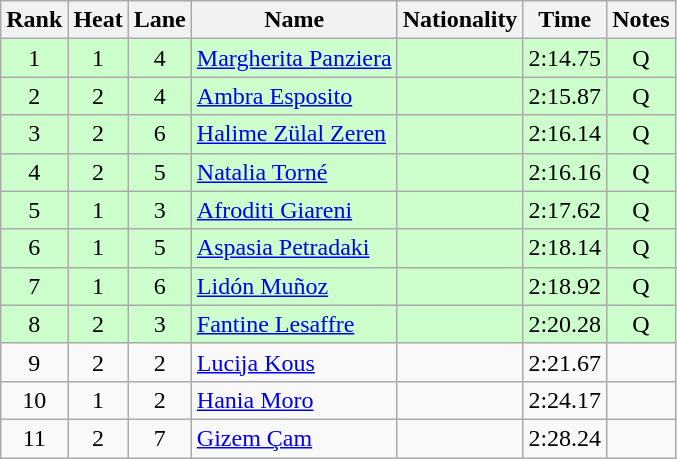<table class="wikitable sortable" style="text-align:center">
<tr>
<th>Rank</th>
<th>Heat</th>
<th>Lane</th>
<th>Name</th>
<th>Nationality</th>
<th>Time</th>
<th>Notes</th>
</tr>
<tr bgcolor=ccffcc>
<td>1</td>
<td>1</td>
<td>4</td>
<td align="left"><a href='#'>Margherita Panziera</a></td>
<td align="left"></td>
<td>2:14.75</td>
<td>Q</td>
</tr>
<tr bgcolor="ccffcc">
<td>2</td>
<td>2</td>
<td>4</td>
<td align="left"><a href='#'>Ambra Esposito</a></td>
<td align="left"></td>
<td>2:15.87</td>
<td>Q</td>
</tr>
<tr bgcolor="ccffcc">
<td>3</td>
<td>2</td>
<td>6</td>
<td align="left"><a href='#'>Halime Zülal Zeren</a></td>
<td align="left"></td>
<td>2:16.14</td>
<td>Q</td>
</tr>
<tr bgcolor="ccffcc">
<td>4</td>
<td>2</td>
<td>5</td>
<td align="left"><a href='#'>Natalia Torné</a></td>
<td align="left"></td>
<td>2:16.16</td>
<td>Q</td>
</tr>
<tr bgcolor="ccffcc">
<td>5</td>
<td>1</td>
<td>3</td>
<td align="left"><a href='#'>Afroditi Giareni</a></td>
<td align="left"></td>
<td>2:17.62</td>
<td>Q</td>
</tr>
<tr bgcolor="ccffcc">
<td>6</td>
<td>1</td>
<td>5</td>
<td align="left"><a href='#'>Aspasia Petradaki</a></td>
<td align="left"></td>
<td>2:18.14</td>
<td>Q</td>
</tr>
<tr bgcolor="ccffcc">
<td>7</td>
<td>1</td>
<td>6</td>
<td align="left"><a href='#'>Lidón Muñoz</a></td>
<td align="left"></td>
<td>2:18.92</td>
<td>Q</td>
</tr>
<tr bgcolor="ccffcc">
<td>8</td>
<td>2</td>
<td>3</td>
<td align="left"><a href='#'>Fantine Lesaffre</a></td>
<td align="left"></td>
<td>2:20.28</td>
<td>Q</td>
</tr>
<tr>
<td>9</td>
<td>2</td>
<td>2</td>
<td align="left"><a href='#'>Lucija Kous</a></td>
<td align="left"></td>
<td>2:21.67</td>
<td></td>
</tr>
<tr>
<td>10</td>
<td>1</td>
<td>2</td>
<td align="left"><a href='#'>Hania Moro</a></td>
<td align="left"></td>
<td>2:24.17</td>
<td></td>
</tr>
<tr>
<td>11</td>
<td>2</td>
<td>7</td>
<td align="left"><a href='#'>Gizem Çam</a></td>
<td align="left"></td>
<td>2:28.24</td>
<td></td>
</tr>
</table>
